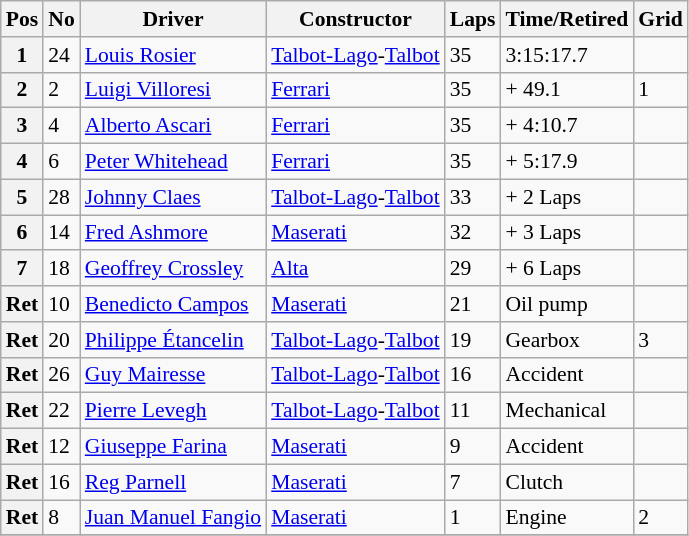<table class="wikitable" style="font-size: 90%;">
<tr>
<th>Pos</th>
<th>No</th>
<th>Driver</th>
<th>Constructor</th>
<th>Laps</th>
<th>Time/Retired</th>
<th>Grid</th>
</tr>
<tr>
<th>1</th>
<td>24</td>
<td> <a href='#'>Louis Rosier</a></td>
<td><a href='#'>Talbot-Lago</a>-<a href='#'>Talbot</a></td>
<td>35</td>
<td>3:15:17.7</td>
<td></td>
</tr>
<tr>
<th>2</th>
<td>2</td>
<td> <a href='#'>Luigi Villoresi</a></td>
<td><a href='#'>Ferrari</a></td>
<td>35</td>
<td>+ 49.1</td>
<td>1</td>
</tr>
<tr>
<th>3</th>
<td>4</td>
<td> <a href='#'>Alberto Ascari</a></td>
<td><a href='#'>Ferrari</a></td>
<td>35</td>
<td>+ 4:10.7</td>
<td></td>
</tr>
<tr>
<th>4</th>
<td>6</td>
<td> <a href='#'>Peter Whitehead</a></td>
<td><a href='#'>Ferrari</a></td>
<td>35</td>
<td>+ 5:17.9</td>
<td></td>
</tr>
<tr>
<th>5</th>
<td>28</td>
<td> <a href='#'>Johnny Claes</a></td>
<td><a href='#'>Talbot-Lago</a>-<a href='#'>Talbot</a></td>
<td>33</td>
<td>+ 2 Laps</td>
<td></td>
</tr>
<tr>
<th>6</th>
<td>14</td>
<td> <a href='#'>Fred Ashmore</a></td>
<td><a href='#'>Maserati</a></td>
<td>32</td>
<td>+ 3 Laps</td>
<td></td>
</tr>
<tr>
<th>7</th>
<td>18</td>
<td> <a href='#'>Geoffrey Crossley</a></td>
<td><a href='#'>Alta</a></td>
<td>29</td>
<td>+ 6 Laps</td>
<td></td>
</tr>
<tr>
<th>Ret</th>
<td>10</td>
<td> <a href='#'>Benedicto Campos</a></td>
<td><a href='#'>Maserati</a></td>
<td>21</td>
<td>Oil pump</td>
<td></td>
</tr>
<tr>
<th>Ret</th>
<td>20</td>
<td> <a href='#'>Philippe Étancelin</a></td>
<td><a href='#'>Talbot-Lago</a>-<a href='#'>Talbot</a></td>
<td>19</td>
<td>Gearbox</td>
<td>3</td>
</tr>
<tr>
<th>Ret</th>
<td>26</td>
<td> <a href='#'>Guy Mairesse</a></td>
<td><a href='#'>Talbot-Lago</a>-<a href='#'>Talbot</a></td>
<td>16</td>
<td>Accident</td>
<td></td>
</tr>
<tr>
<th>Ret</th>
<td>22</td>
<td> <a href='#'>Pierre Levegh</a></td>
<td><a href='#'>Talbot-Lago</a>-<a href='#'>Talbot</a></td>
<td>11</td>
<td>Mechanical</td>
<td></td>
</tr>
<tr>
<th>Ret</th>
<td>12</td>
<td> <a href='#'>Giuseppe Farina</a></td>
<td><a href='#'>Maserati</a></td>
<td>9</td>
<td>Accident</td>
<td></td>
</tr>
<tr>
<th>Ret</th>
<td>16</td>
<td> <a href='#'>Reg Parnell</a></td>
<td><a href='#'>Maserati</a></td>
<td>7</td>
<td>Clutch</td>
<td></td>
</tr>
<tr>
<th>Ret</th>
<td>8</td>
<td> <a href='#'>Juan Manuel Fangio</a></td>
<td><a href='#'>Maserati</a></td>
<td>1</td>
<td>Engine</td>
<td>2</td>
</tr>
<tr>
</tr>
</table>
